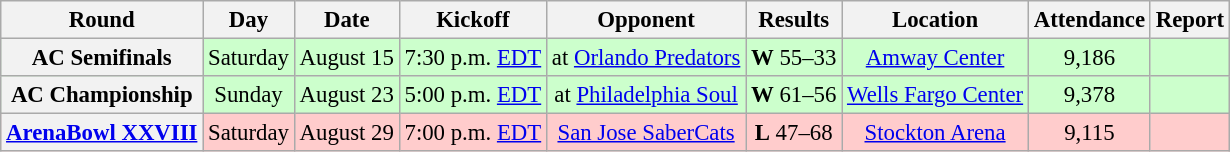<table class="wikitable" style="font-size: 95%;">
<tr>
<th>Round</th>
<th>Day</th>
<th>Date</th>
<th>Kickoff</th>
<th>Opponent</th>
<th>Results</th>
<th>Location</th>
<th>Attendance</th>
<th>Report</th>
</tr>
<tr style=background:#ccffcc>
<th align="center">AC Semifinals</th>
<td align="center">Saturday</td>
<td align="center">August 15</td>
<td align="center">7:30 p.m. <a href='#'>EDT</a></td>
<td align="center">at <a href='#'>Orlando Predators</a></td>
<td align="center"><strong>W</strong> 55–33</td>
<td align="center"><a href='#'>Amway Center</a></td>
<td align="center">9,186</td>
<td align="center"></td>
</tr>
<tr style=background:#ccffcc>
<th align="center">AC Championship</th>
<td align="center">Sunday</td>
<td align="center">August 23</td>
<td align="center">5:00 p.m. <a href='#'>EDT</a></td>
<td align="center">at <a href='#'>Philadelphia Soul</a></td>
<td align="center"><strong>W</strong> 61–56</td>
<td align="center"><a href='#'>Wells Fargo Center</a></td>
<td align="center">9,378</td>
<td align="center"></td>
</tr>
<tr style=background:#ffcccc>
<th align="center"><a href='#'>ArenaBowl XXVIII</a></th>
<td align="center">Saturday</td>
<td align="center">August 29</td>
<td align="center">7:00 p.m. <a href='#'>EDT</a></td>
<td align="center"><a href='#'>San Jose SaberCats</a></td>
<td align="center"><strong>L</strong> 47–68</td>
<td align="center"><a href='#'>Stockton Arena</a></td>
<td align="center">9,115</td>
<td align="center"></td>
</tr>
</table>
